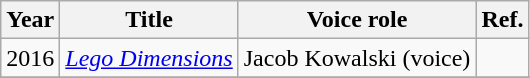<table class="wikitable sortable">
<tr>
<th>Year</th>
<th>Title</th>
<th>Voice role</th>
<th>Ref.</th>
</tr>
<tr>
<td>2016</td>
<td><em><a href='#'>Lego Dimensions</a></em></td>
<td>Jacob Kowalski (voice)</td>
<td></td>
</tr>
<tr>
</tr>
</table>
